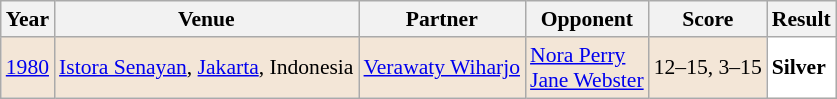<table class="sortable wikitable" style="font-size: 90%;">
<tr>
<th>Year</th>
<th>Venue</th>
<th>Partner</th>
<th>Opponent</th>
<th>Score</th>
<th>Result</th>
</tr>
<tr style="background:#F3E6D7">
<td align="center"><a href='#'>1980</a></td>
<td align="left"><a href='#'>Istora Senayan</a>, <a href='#'>Jakarta</a>, Indonesia</td>
<td align="left"> <a href='#'>Verawaty Wiharjo</a></td>
<td align="left"> <a href='#'>Nora Perry</a><br> <a href='#'>Jane Webster</a></td>
<td align="left">12–15, 3–15</td>
<td style="text-align:left; background:white"> <strong>Silver</strong></td>
</tr>
</table>
